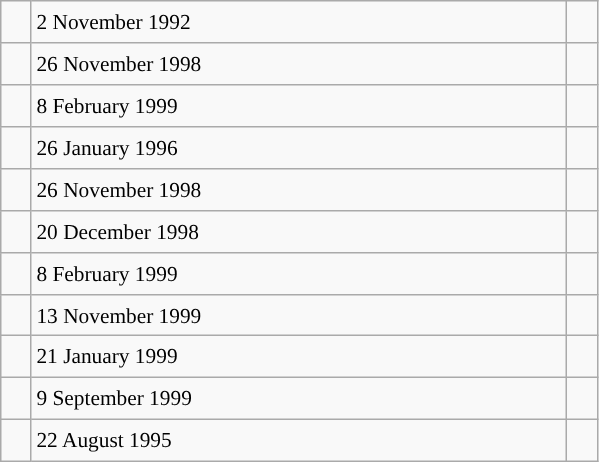<table class="wikitable" style="font-size: 89%; float: left; width: 28em; margin-right: 1em; height: 308px;">
<tr>
<td></td>
<td>2 November 1992</td>
<td></td>
</tr>
<tr>
<td></td>
<td>26 November 1998</td>
<td></td>
</tr>
<tr>
<td></td>
<td>8 February 1999</td>
<td></td>
</tr>
<tr>
<td></td>
<td>26 January 1996</td>
<td></td>
</tr>
<tr>
<td></td>
<td>26 November 1998</td>
<td></td>
</tr>
<tr>
<td></td>
<td>20 December 1998</td>
<td></td>
</tr>
<tr>
<td></td>
<td>8 February 1999</td>
<td></td>
</tr>
<tr>
<td></td>
<td>13 November 1999</td>
<td></td>
</tr>
<tr>
<td></td>
<td>21 January 1999</td>
<td></td>
</tr>
<tr>
<td></td>
<td>9 September 1999</td>
<td></td>
</tr>
<tr>
<td></td>
<td>22 August 1995</td>
<td></td>
</tr>
</table>
